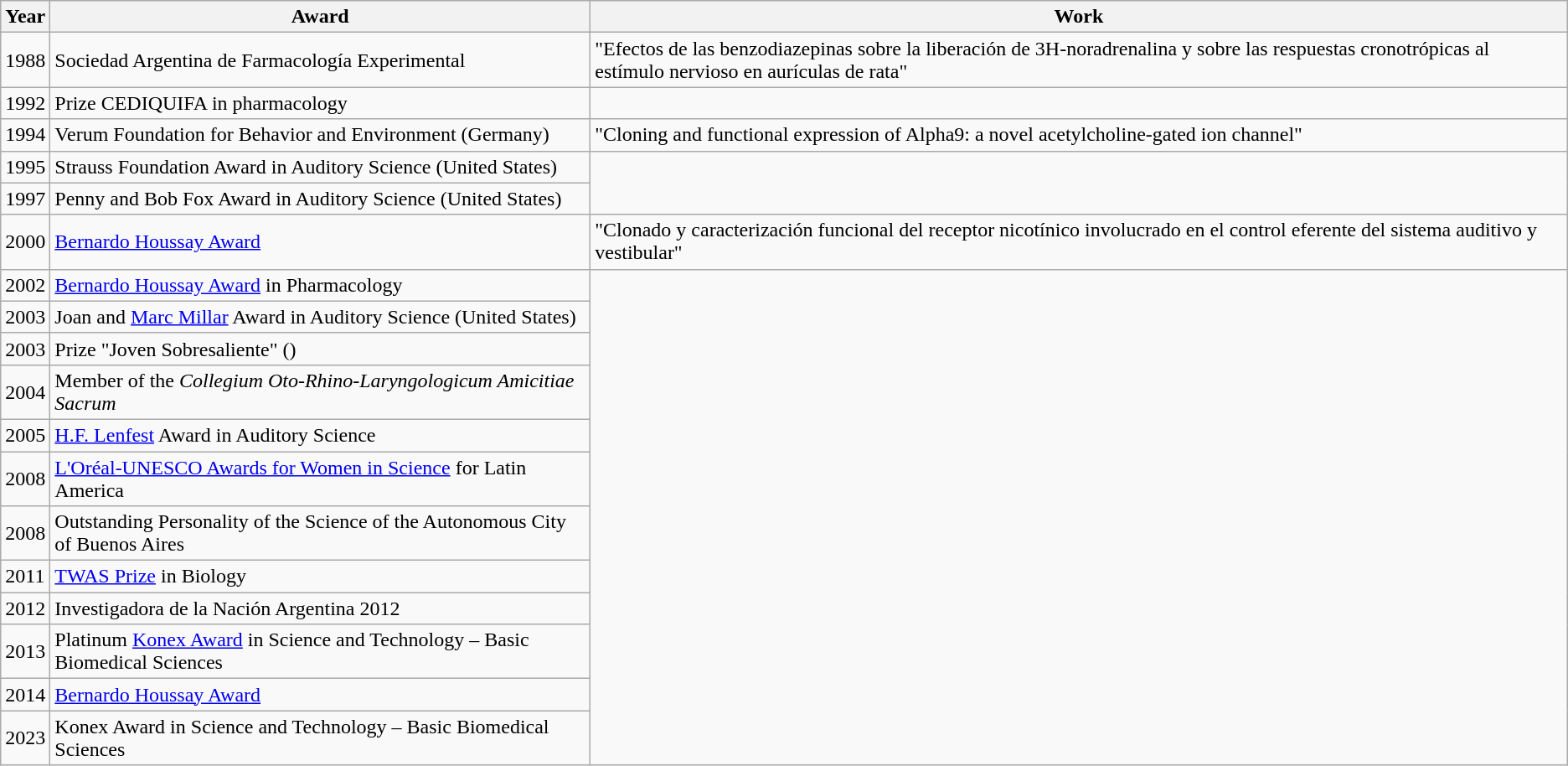<table style="margin-bottom: 10px;" class="wikitable sortable">
<tr>
<th>Year</th>
<th>Award</th>
<th>Work</th>
</tr>
<tr>
<td>1988</td>
<td>Sociedad Argentina de Farmacología Experimental</td>
<td>"Efectos de las benzodiazepinas sobre la liberación de 3H-noradrenalina y sobre las respuestas cronotrópicas al estímulo nervioso en aurículas de rata"</td>
</tr>
<tr>
<td>1992</td>
<td>Prize CEDIQUIFA in pharmacology</td>
</tr>
<tr>
<td>1994</td>
<td>Verum Foundation for Behavior and Environment (Germany)</td>
<td>"Cloning and functional expression of Alpha9: a novel acetylcholine-gated ion channel"</td>
</tr>
<tr>
<td>1995</td>
<td>Strauss Foundation Award in Auditory Science (United States)</td>
</tr>
<tr>
<td>1997</td>
<td>Penny and Bob Fox Award in Auditory Science (United States)</td>
</tr>
<tr>
<td>2000</td>
<td><a href='#'>Bernardo Houssay Award</a></td>
<td>"Clonado y caracterización funcional del receptor nicotínico involucrado en el control eferente del sistema auditivo y vestibular"</td>
</tr>
<tr>
<td>2002</td>
<td><a href='#'>Bernardo Houssay Award</a> in Pharmacology</td>
</tr>
<tr>
<td>2003</td>
<td>Joan and <a href='#'>Marc Millar</a> Award in Auditory Science (United States)</td>
</tr>
<tr>
<td>2003</td>
<td>Prize "Joven Sobresaliente" ()</td>
</tr>
<tr>
<td>2004</td>
<td>Member of the <em>Collegium Oto-Rhino-Laryngologicum Amicitiae Sacrum</em></td>
</tr>
<tr>
<td>2005</td>
<td><a href='#'>H.F. Lenfest</a> Award in Auditory Science</td>
</tr>
<tr>
<td>2008</td>
<td><a href='#'>L'Oréal-UNESCO Awards for Women in Science</a> for Latin America</td>
</tr>
<tr>
<td>2008</td>
<td>Outstanding Personality of the Science of the Autonomous City of Buenos Aires</td>
</tr>
<tr>
<td>2011</td>
<td><a href='#'>TWAS Prize</a> in Biology</td>
</tr>
<tr>
<td>2012</td>
<td>Investigadora de la Nación Argentina 2012</td>
</tr>
<tr>
<td>2013</td>
<td>Platinum <a href='#'>Konex Award</a> in Science and Technology – Basic Biomedical Sciences</td>
</tr>
<tr>
<td>2014</td>
<td><a href='#'>Bernardo Houssay Award</a></td>
</tr>
<tr>
<td>2023</td>
<td>Konex Award in Science and Technology – Basic Biomedical Sciences</td>
</tr>
</table>
